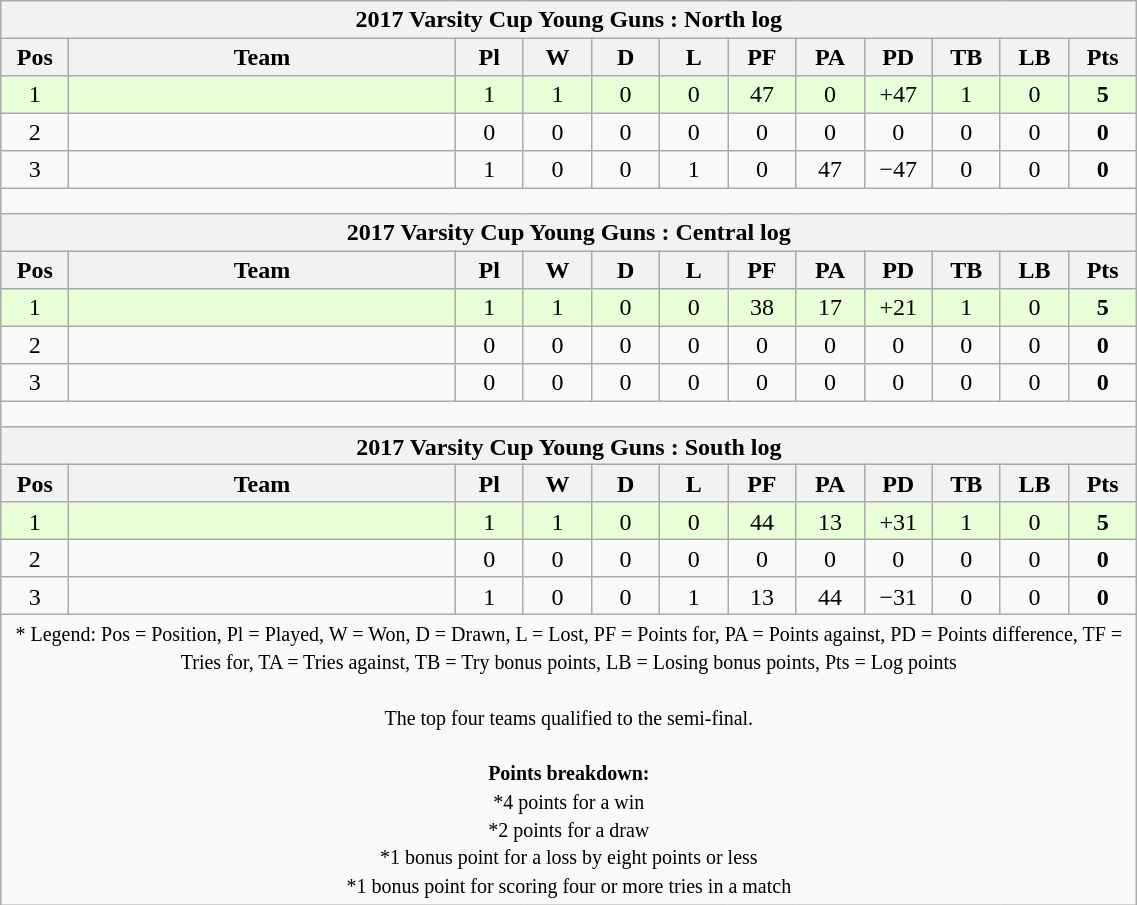<table class="wikitable" style="text-align:center; line-height:110%; font-size:100%; width:60%;">
<tr>
<th colspan="100%" cellpadding="0" cellspacing="0"><strong>2017 Varsity Cup Young Guns : North log</strong></th>
</tr>
<tr>
<th style="width:6%;">Pos</th>
<th style="width:34%;">Team</th>
<th style="width:6%;">Pl</th>
<th style="width:6%;">W</th>
<th style="width:6%;">D</th>
<th style="width:6%;">L</th>
<th style="width:6%;">PF</th>
<th style="width:6%;">PA</th>
<th style="width:6%;">PD</th>
<th style="width:6%;">TB</th>
<th style="width:6%;">LB</th>
<th style="width:6%;">Pts<br></th>
</tr>
<tr bgcolor=#E8FFD8>
<td>1</td>
<td align=left></td>
<td>1</td>
<td>1</td>
<td>0</td>
<td>0</td>
<td>47</td>
<td>0</td>
<td>+47</td>
<td>1</td>
<td>0</td>
<td><strong>5</strong></td>
</tr>
<tr>
<td>2</td>
<td align=left></td>
<td>0</td>
<td>0</td>
<td>0</td>
<td>0</td>
<td>0</td>
<td>0</td>
<td>0</td>
<td>0</td>
<td>0</td>
<td><strong>0</strong></td>
</tr>
<tr>
<td>3</td>
<td align=left></td>
<td>1</td>
<td>0</td>
<td>0</td>
<td>1</td>
<td>0</td>
<td>47</td>
<td>−47</td>
<td>0</td>
<td>0</td>
<td><strong>0</strong></td>
</tr>
<tr>
<td colspan="100%" cellpadding="0" cellspacing="0" height="10px"></td>
</tr>
<tr>
<th colspan="100%" cellpadding="0" cellspacing="0"><strong>2017 Varsity Cup Young Guns : Central log</strong></th>
</tr>
<tr>
<th style="width:6%;">Pos</th>
<th style="width:34%;">Team</th>
<th style="width:6%;">Pl</th>
<th style="width:6%;">W</th>
<th style="width:6%;">D</th>
<th style="width:6%;">L</th>
<th style="width:6%;">PF</th>
<th style="width:6%;">PA</th>
<th style="width:6%;">PD</th>
<th style="width:6%;">TB</th>
<th style="width:6%;">LB</th>
<th style="width:6%;">Pts<br></th>
</tr>
<tr bgcolor=#E8FFD8>
<td>1</td>
<td align=left></td>
<td>1</td>
<td>1</td>
<td>0</td>
<td>0</td>
<td>38</td>
<td>17</td>
<td>+21</td>
<td>1</td>
<td>0</td>
<td><strong>5</strong></td>
</tr>
<tr>
<td>2</td>
<td align=left></td>
<td>0</td>
<td>0</td>
<td>0</td>
<td>0</td>
<td>0</td>
<td>0</td>
<td>0</td>
<td>0</td>
<td>0</td>
<td><strong>0</strong></td>
</tr>
<tr>
<td>3</td>
<td align=left></td>
<td>0</td>
<td>0</td>
<td>0</td>
<td>0</td>
<td>0</td>
<td>0</td>
<td>0</td>
<td>0</td>
<td>0</td>
<td><strong>0</strong></td>
</tr>
<tr>
<td colspan="100%" cellpadding="0" cellspacing="0" height="10px"></td>
</tr>
<tr>
<th colspan="100%" cellpadding="0" cellspacing="0"><strong>2017 Varsity Cup Young Guns : South log</strong></th>
</tr>
<tr>
<th style="width:6%;">Pos</th>
<th style="width:34%;">Team</th>
<th style="width:6%;">Pl</th>
<th style="width:6%;">W</th>
<th style="width:6%;">D</th>
<th style="width:6%;">L</th>
<th style="width:6%;">PF</th>
<th style="width:6%;">PA</th>
<th style="width:6%;">PD</th>
<th style="width:6%;">TB</th>
<th style="width:6%;">LB</th>
<th style="width:6%;">Pts<br></th>
</tr>
<tr bgcolor=#E8FFD8>
<td>1</td>
<td align=left></td>
<td>1</td>
<td>1</td>
<td>0</td>
<td>0</td>
<td>44</td>
<td>13</td>
<td>+31</td>
<td>1</td>
<td>0</td>
<td><strong>5</strong></td>
</tr>
<tr>
<td>2</td>
<td align=left></td>
<td>0</td>
<td>0</td>
<td>0</td>
<td>0</td>
<td>0</td>
<td>0</td>
<td>0</td>
<td>0</td>
<td>0</td>
<td><strong>0</strong></td>
</tr>
<tr>
<td>3</td>
<td align=left></td>
<td>1</td>
<td>0</td>
<td>0</td>
<td>1</td>
<td>13</td>
<td>44</td>
<td>−31</td>
<td>0</td>
<td>0</td>
<td><strong>0</strong></td>
</tr>
<tr>
<td colspan="100%" style="border:0px"><small>* Legend: Pos = Position, Pl = Played, W = Won, D = Drawn, L = Lost, PF = Points for, PA = Points against, PD = Points difference, TF = Tries for, TA = Tries against, TB = Try bonus points, LB = Losing bonus points, Pts = Log points<br><br>The top four teams qualified to the semi-final.<br><br><strong>Points breakdown:</strong><br>*4 points for a win<br>*2 points for a draw<br>*1 bonus point for a loss by eight points or less<br>*1 bonus point for scoring four or more tries in a match</small></td>
</tr>
</table>
